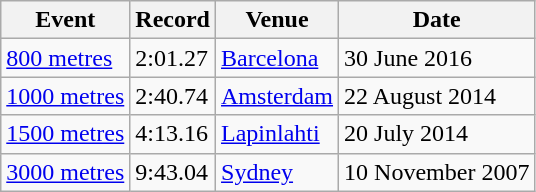<table class="wikitable">
<tr>
<th>Event</th>
<th>Record</th>
<th>Venue</th>
<th>Date</th>
</tr>
<tr>
<td><a href='#'>800 metres</a></td>
<td>2:01.27</td>
<td><a href='#'>Barcelona</a></td>
<td>30 June 2016</td>
</tr>
<tr>
<td><a href='#'>1000 metres</a></td>
<td>2:40.74</td>
<td><a href='#'>Amsterdam</a></td>
<td>22 August 2014</td>
</tr>
<tr>
<td><a href='#'>1500 metres</a></td>
<td>4:13.16</td>
<td><a href='#'>Lapinlahti</a></td>
<td>20 July 2014</td>
</tr>
<tr>
<td><a href='#'>3000 metres</a></td>
<td>9:43.04</td>
<td><a href='#'>Sydney</a></td>
<td>10 November 2007</td>
</tr>
</table>
